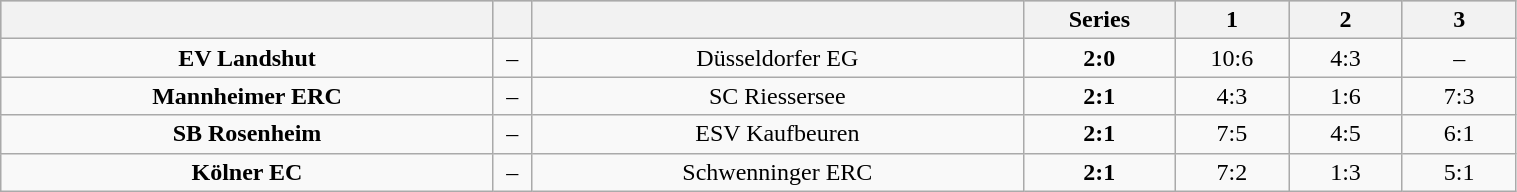<table class="wikitable" width="80%">
<tr style="background-color:#c0c0c0;">
<th style="width:32.5%;"></th>
<th style="width:2.5%;"></th>
<th style="width:32.5%;"></th>
<th style="width:10%;">Series</th>
<th style="width:7.5%;">1</th>
<th style="width:7.5%;">2</th>
<th style="width:7.5%;">3</th>
</tr>
<tr align="center">
<td><strong>EV Landshut</strong></td>
<td>–</td>
<td>Düsseldorfer EG</td>
<td><strong>2:0</strong></td>
<td>10:6</td>
<td>4:3</td>
<td>–</td>
</tr>
<tr align="center">
<td><strong>Mannheimer ERC</strong></td>
<td>–</td>
<td>SC Riessersee</td>
<td><strong>2:1</strong></td>
<td>4:3</td>
<td>1:6</td>
<td>7:3</td>
</tr>
<tr align="center">
<td><strong>SB Rosenheim</strong></td>
<td>–</td>
<td>ESV Kaufbeuren</td>
<td><strong>2:1</strong></td>
<td>7:5</td>
<td>4:5</td>
<td>6:1</td>
</tr>
<tr align="center">
<td><strong>Kölner EC</strong></td>
<td>–</td>
<td>Schwenninger ERC</td>
<td><strong>2:1</strong></td>
<td>7:2</td>
<td>1:3</td>
<td>5:1</td>
</tr>
</table>
